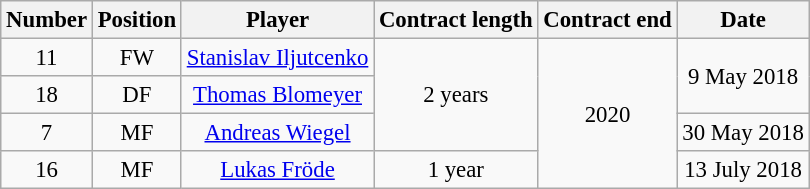<table class="wikitable" style="font-size:95%;text-align:center">
<tr>
<th>Number</th>
<th>Position</th>
<th>Player</th>
<th>Contract length</th>
<th>Contract end</th>
<th>Date</th>
</tr>
<tr>
<td>11</td>
<td>FW</td>
<td><a href='#'>Stanislav Iljutcenko</a></td>
<td rowspan=3>2 years</td>
<td rowspan=4>2020</td>
<td rowspan=2>9 May 2018</td>
</tr>
<tr>
<td>18</td>
<td>DF</td>
<td><a href='#'>Thomas Blomeyer</a></td>
</tr>
<tr>
<td>7</td>
<td>MF</td>
<td><a href='#'>Andreas Wiegel</a></td>
<td>30 May 2018</td>
</tr>
<tr>
<td>16</td>
<td>MF</td>
<td><a href='#'>Lukas Fröde</a></td>
<td>1 year</td>
<td>13 July 2018</td>
</tr>
</table>
